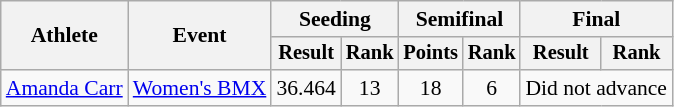<table class="wikitable" style="font-size:90%;">
<tr>
<th rowspan=2>Athlete</th>
<th rowspan=2>Event</th>
<th colspan=2>Seeding</th>
<th colspan=2>Semifinal</th>
<th colspan=2>Final</th>
</tr>
<tr style="font-size:95%">
<th>Result</th>
<th>Rank</th>
<th>Points</th>
<th>Rank</th>
<th>Result</th>
<th>Rank</th>
</tr>
<tr align=center>
<td align=left><a href='#'>Amanda Carr</a></td>
<td align=left><a href='#'>Women's BMX</a></td>
<td>36.464</td>
<td>13</td>
<td>18</td>
<td>6</td>
<td colspan=2>Did not advance</td>
</tr>
</table>
